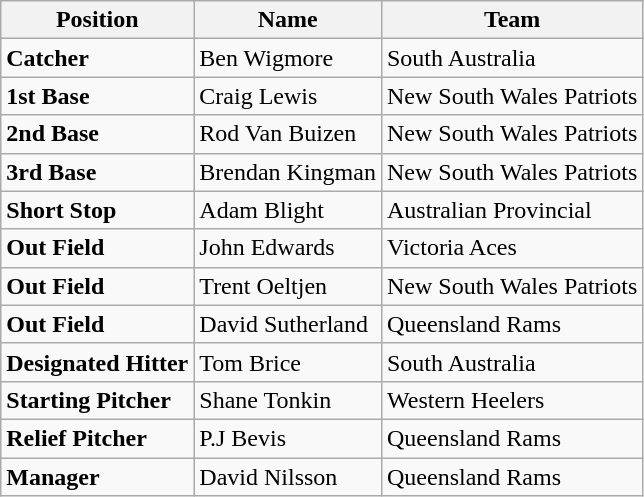<table class="wikitable">
<tr>
<th>Position</th>
<th>Name</th>
<th>Team</th>
</tr>
<tr>
<td><strong>Catcher</strong></td>
<td>Ben Wigmore</td>
<td>South Australia</td>
</tr>
<tr>
<td><strong>1st Base</strong></td>
<td>Craig Lewis</td>
<td>New South Wales Patriots</td>
</tr>
<tr>
<td><strong>2nd Base</strong></td>
<td>Rod Van Buizen</td>
<td>New South Wales Patriots</td>
</tr>
<tr>
<td><strong>3rd Base</strong></td>
<td>Brendan Kingman</td>
<td>New South Wales Patriots</td>
</tr>
<tr>
<td><strong>Short Stop</strong></td>
<td>Adam Blight</td>
<td>Australian Provincial</td>
</tr>
<tr>
<td><strong>Out Field</strong></td>
<td>John Edwards</td>
<td>Victoria Aces</td>
</tr>
<tr>
<td><strong>Out Field</strong></td>
<td>Trent Oeltjen</td>
<td>New South Wales Patriots</td>
</tr>
<tr>
<td><strong>Out Field</strong></td>
<td>David Sutherland</td>
<td>Queensland Rams</td>
</tr>
<tr>
<td><strong>Designated Hitter</strong></td>
<td>Tom Brice</td>
<td>South Australia</td>
</tr>
<tr>
<td><strong>Starting Pitcher</strong></td>
<td>Shane Tonkin</td>
<td>Western Heelers</td>
</tr>
<tr>
<td><strong>Relief Pitcher</strong></td>
<td>P.J Bevis</td>
<td>Queensland Rams</td>
</tr>
<tr>
<td><strong>Manager</strong></td>
<td>David Nilsson</td>
<td>Queensland Rams</td>
</tr>
</table>
